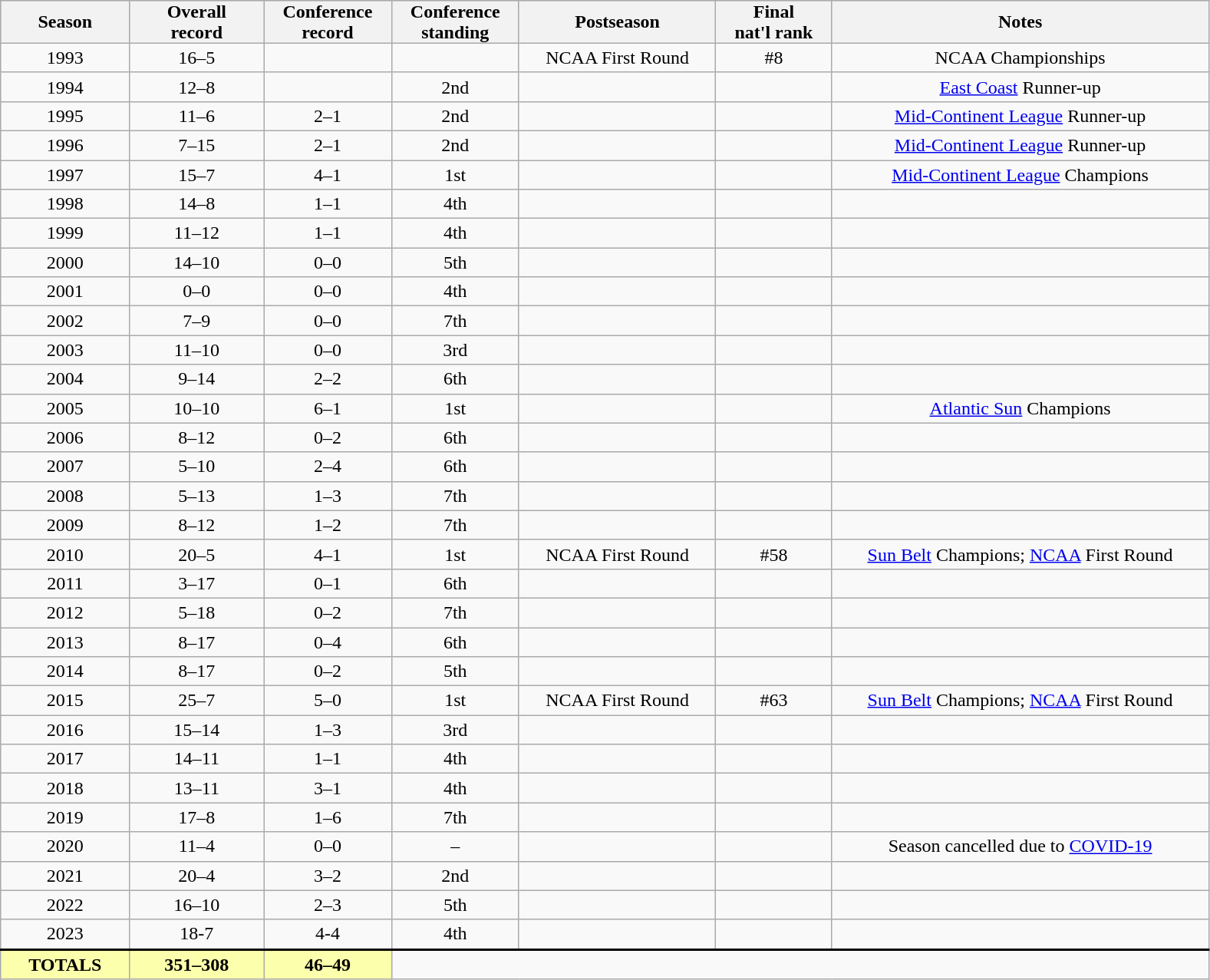<table class="wikitable" style="text-align: center;">
<tr style="background-color: #ccc;">
<th style="padding: 0 2em;">Season</th>
<th style="padding: 0 2em;">Overall<br> record</th>
<th style="padding: 0 1em;">Conference<br> record</th>
<th style="padding: 0 1em;">Conference<br> standing</th>
<th style="padding: 0 3em;">Postseason</th>
<th style="padding: 0 1em;">Final<br> nat'l rank</th>
<th style="padding: 0 9em;">Notes</th>
</tr>
<tr>
<td>1993</td>
<td>16–5</td>
<td></td>
<td></td>
<td>NCAA First Round</td>
<td>#8</td>
<td>NCAA Championships</td>
</tr>
<tr>
<td>1994</td>
<td>12–8</td>
<td></td>
<td>2nd</td>
<td></td>
<td></td>
<td><a href='#'>East Coast</a> Runner-up</td>
</tr>
<tr>
<td>1995</td>
<td>11–6</td>
<td>2–1</td>
<td>2nd</td>
<td></td>
<td></td>
<td><a href='#'>Mid-Continent League</a> Runner-up</td>
</tr>
<tr>
<td>1996</td>
<td>7–15</td>
<td>2–1</td>
<td>2nd</td>
<td></td>
<td></td>
<td><a href='#'>Mid-Continent League</a> Runner-up</td>
</tr>
<tr>
<td>1997</td>
<td>15–7</td>
<td>4–1</td>
<td>1st</td>
<td></td>
<td></td>
<td><a href='#'>Mid-Continent League</a> Champions</td>
</tr>
<tr>
<td>1998</td>
<td>14–8</td>
<td>1–1</td>
<td>4th</td>
<td></td>
<td></td>
<td></td>
</tr>
<tr>
<td>1999</td>
<td>11–12</td>
<td>1–1</td>
<td>4th</td>
<td></td>
<td></td>
<td></td>
</tr>
<tr>
<td>2000</td>
<td>14–10</td>
<td>0–0</td>
<td>5th</td>
<td></td>
<td></td>
<td></td>
</tr>
<tr>
<td>2001</td>
<td>0–0</td>
<td>0–0</td>
<td>4th</td>
<td></td>
<td></td>
<td></td>
</tr>
<tr>
<td>2002</td>
<td>7–9</td>
<td>0–0</td>
<td>7th</td>
<td></td>
<td></td>
<td></td>
</tr>
<tr>
<td>2003</td>
<td>11–10</td>
<td>0–0</td>
<td>3rd</td>
<td></td>
<td></td>
<td></td>
</tr>
<tr>
<td>2004</td>
<td>9–14</td>
<td>2–2</td>
<td>6th</td>
<td></td>
<td></td>
<td></td>
</tr>
<tr>
<td>2005</td>
<td>10–10</td>
<td>6–1</td>
<td>1st</td>
<td></td>
<td></td>
<td><a href='#'>Atlantic Sun</a> Champions</td>
</tr>
<tr>
<td>2006</td>
<td>8–12</td>
<td>0–2</td>
<td>6th</td>
<td></td>
<td></td>
<td></td>
</tr>
<tr>
<td>2007</td>
<td>5–10</td>
<td>2–4</td>
<td>6th</td>
<td></td>
<td></td>
<td></td>
</tr>
<tr>
<td>2008</td>
<td>5–13</td>
<td>1–3</td>
<td>7th</td>
<td></td>
<td></td>
<td></td>
</tr>
<tr>
<td>2009</td>
<td>8–12</td>
<td>1–2</td>
<td>7th</td>
<td></td>
<td></td>
<td></td>
</tr>
<tr>
<td>2010</td>
<td>20–5</td>
<td>4–1</td>
<td>1st</td>
<td>NCAA First Round</td>
<td>#58</td>
<td><a href='#'>Sun Belt</a> Champions; <a href='#'>NCAA</a> First Round</td>
</tr>
<tr>
<td>2011</td>
<td>3–17</td>
<td>0–1</td>
<td>6th</td>
<td></td>
<td></td>
<td></td>
</tr>
<tr>
<td>2012</td>
<td>5–18</td>
<td>0–2</td>
<td>7th</td>
<td></td>
<td></td>
<td></td>
</tr>
<tr>
<td>2013</td>
<td>8–17</td>
<td>0–4</td>
<td>6th</td>
<td></td>
<td></td>
<td></td>
</tr>
<tr>
<td>2014</td>
<td>8–17</td>
<td>0–2</td>
<td>5th</td>
<td></td>
<td></td>
<td></td>
</tr>
<tr>
<td>2015</td>
<td>25–7</td>
<td>5–0</td>
<td>1st</td>
<td>NCAA First Round</td>
<td>#63</td>
<td><a href='#'>Sun Belt</a> Champions; <a href='#'>NCAA</a> First Round</td>
</tr>
<tr>
<td>2016</td>
<td>15–14</td>
<td>1–3</td>
<td>3rd</td>
<td></td>
<td></td>
<td></td>
</tr>
<tr>
<td>2017</td>
<td>14–11</td>
<td>1–1</td>
<td>4th</td>
<td></td>
<td></td>
<td></td>
</tr>
<tr>
<td>2018</td>
<td>13–11</td>
<td>3–1</td>
<td>4th</td>
<td></td>
<td></td>
<td></td>
</tr>
<tr>
<td>2019</td>
<td>17–8</td>
<td>1–6</td>
<td>7th</td>
<td></td>
<td></td>
<td></td>
</tr>
<tr>
<td>2020</td>
<td>11–4</td>
<td>0–0</td>
<td>–</td>
<td></td>
<td></td>
<td>Season cancelled due to <a href='#'>COVID-19</a></td>
</tr>
<tr>
<td>2021</td>
<td>20–4</td>
<td>3–2</td>
<td>2nd</td>
<td></td>
<td></td>
<td></td>
</tr>
<tr>
<td>2022</td>
<td>16–10</td>
<td>2–3</td>
<td>5th</td>
<td></td>
<td></td>
<td></td>
</tr>
<tr>
<td>2023</td>
<td>18-7</td>
<td>4-4</td>
<td>4th</td>
<td></td>
<td></td>
<td></td>
</tr>
<tr style="border-top: 2px solid #000;">
<td style="background: #fcffab;"><strong>TOTALS</strong></td>
<td style="background: #fcffab;"><strong>351–308</strong></td>
<td style="background: #fcffab;"><strong>46–49</strong></td>
</tr>
</table>
